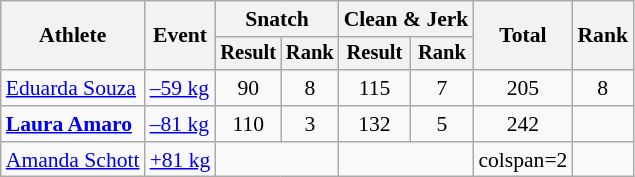<table class="wikitable" style="font-size:90%">
<tr>
<th rowspan=2>Athlete</th>
<th rowspan=2>Event</th>
<th colspan="2">Snatch</th>
<th colspan="2">Clean & Jerk</th>
<th rowspan="2">Total</th>
<th rowspan="2">Rank</th>
</tr>
<tr style="font-size:95%">
<th>Result</th>
<th>Rank</th>
<th>Result</th>
<th>Rank</th>
</tr>
<tr align=center>
<td align=left><a href='#'>Eduarda Souza</a></td>
<td align=left><a href='#'>–59 kg</a></td>
<td>90</td>
<td>8</td>
<td>115</td>
<td>7</td>
<td>205</td>
<td>8</td>
</tr>
<tr align=center>
<td align=left><strong><a href='#'>Laura Amaro</a></strong></td>
<td align=left><a href='#'>–81 kg</a></td>
<td>110</td>
<td>3</td>
<td>132</td>
<td>5</td>
<td>242</td>
<td></td>
</tr>
<tr align=center>
<td align=left><a href='#'>Amanda Schott</a></td>
<td align=left><a href='#'>+81 kg</a></td>
<td colspan=2><s></s></td>
<td colspan=2><s></s></td>
<td>colspan=2 </td>
</tr>
</table>
